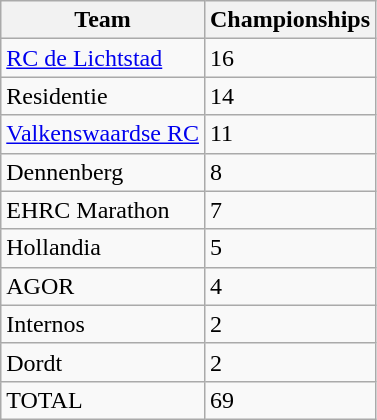<table class="wikitable sortable">
<tr>
<th>Team</th>
<th>Championships</th>
</tr>
<tr>
<td><a href='#'>RC de Lichtstad</a></td>
<td>16</td>
</tr>
<tr>
<td>Residentie</td>
<td>14</td>
</tr>
<tr>
<td><a href='#'>Valkenswaardse RC</a></td>
<td>11</td>
</tr>
<tr>
<td>Dennenberg</td>
<td>8</td>
</tr>
<tr>
<td>EHRC Marathon</td>
<td>7</td>
</tr>
<tr>
<td>Hollandia</td>
<td>5</td>
</tr>
<tr>
<td>AGOR</td>
<td>4</td>
</tr>
<tr>
<td>Internos</td>
<td>2</td>
</tr>
<tr>
<td>Dordt</td>
<td>2</td>
</tr>
<tr>
<td>TOTAL</td>
<td>69</td>
</tr>
</table>
